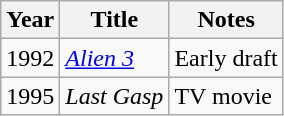<table class="wikitable">
<tr>
<th>Year</th>
<th>Title</th>
<th>Notes</th>
</tr>
<tr>
<td>1992</td>
<td><em><a href='#'>Alien 3</a></em></td>
<td>Early draft</td>
</tr>
<tr>
<td>1995</td>
<td><em>Last Gasp</em></td>
<td>TV movie</td>
</tr>
</table>
